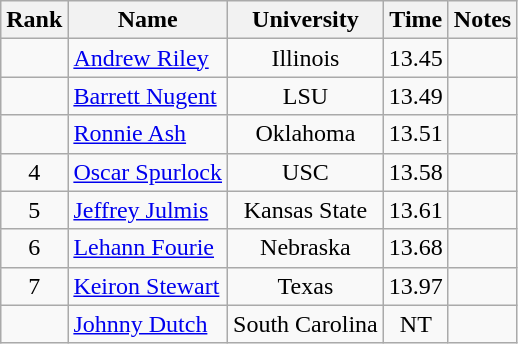<table class="wikitable sortable" style="text-align:center">
<tr>
<th>Rank</th>
<th>Name</th>
<th>University</th>
<th>Time</th>
<th>Notes</th>
</tr>
<tr>
<td></td>
<td align=left><a href='#'>Andrew Riley</a> </td>
<td>Illinois</td>
<td>13.45</td>
<td></td>
</tr>
<tr>
<td></td>
<td align=left><a href='#'>Barrett Nugent</a></td>
<td>LSU</td>
<td>13.49</td>
<td></td>
</tr>
<tr>
<td></td>
<td align=left><a href='#'>Ronnie Ash</a></td>
<td>Oklahoma</td>
<td>13.51</td>
<td></td>
</tr>
<tr>
<td>4</td>
<td align=left><a href='#'>Oscar Spurlock</a></td>
<td>USC</td>
<td>13.58</td>
<td></td>
</tr>
<tr>
<td>5</td>
<td align=left><a href='#'>Jeffrey Julmis</a> </td>
<td>Kansas State</td>
<td>13.61</td>
<td></td>
</tr>
<tr>
<td>6</td>
<td align=left><a href='#'>Lehann Fourie</a> </td>
<td>Nebraska</td>
<td>13.68</td>
<td></td>
</tr>
<tr>
<td>7</td>
<td align=left><a href='#'>Keiron Stewart</a></td>
<td>Texas</td>
<td>13.97</td>
<td></td>
</tr>
<tr>
<td></td>
<td align=left><a href='#'>Johnny Dutch</a></td>
<td>South Carolina</td>
<td>NT</td>
<td></td>
</tr>
</table>
